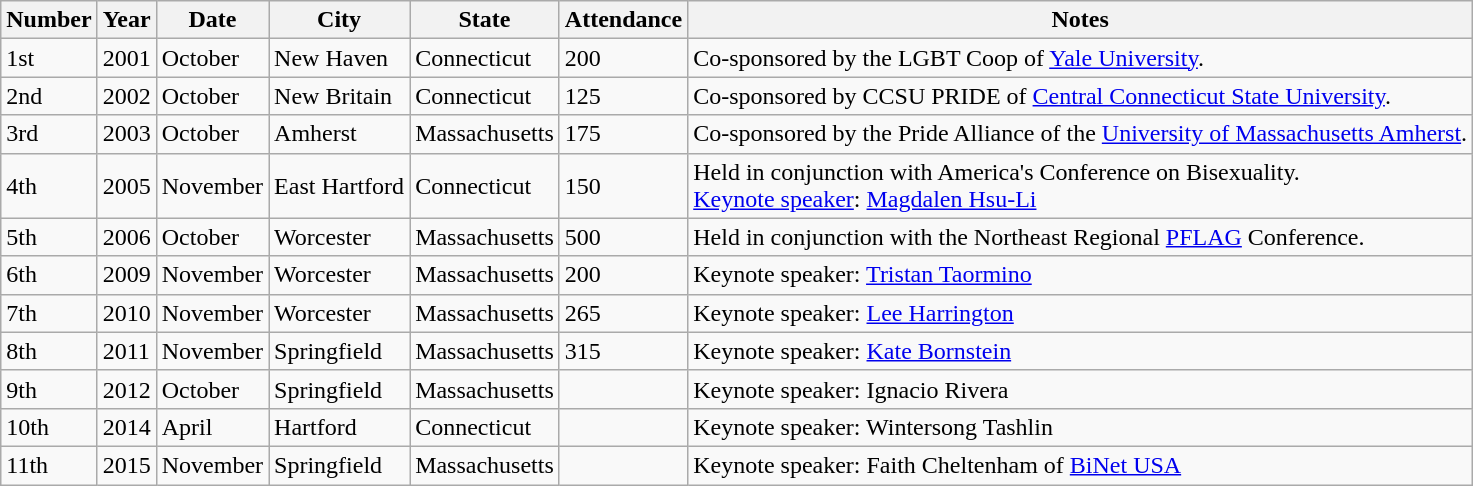<table class="wikitable">
<tr>
<th>Number</th>
<th>Year</th>
<th>Date</th>
<th>City</th>
<th>State</th>
<th>Attendance</th>
<th>Notes</th>
</tr>
<tr>
<td>1st</td>
<td>2001</td>
<td>October</td>
<td>New Haven</td>
<td>Connecticut</td>
<td>200</td>
<td>Co-sponsored by the LGBT Coop of <a href='#'>Yale University</a>.</td>
</tr>
<tr>
<td>2nd</td>
<td>2002</td>
<td>October</td>
<td>New Britain</td>
<td>Connecticut</td>
<td>125</td>
<td>Co-sponsored by CCSU PRIDE of <a href='#'>Central Connecticut State University</a>.</td>
</tr>
<tr>
<td>3rd</td>
<td>2003</td>
<td>October</td>
<td>Amherst</td>
<td>Massachusetts</td>
<td>175</td>
<td>Co-sponsored by the Pride Alliance of the <a href='#'>University of Massachusetts Amherst</a>.</td>
</tr>
<tr>
<td>4th</td>
<td>2005</td>
<td>November</td>
<td>East Hartford</td>
<td>Connecticut</td>
<td>150</td>
<td>Held in conjunction with America's Conference on Bisexuality.<br><a href='#'>Keynote speaker</a>: <a href='#'>Magdalen Hsu-Li</a></td>
</tr>
<tr>
<td>5th</td>
<td>2006</td>
<td>October</td>
<td>Worcester</td>
<td>Massachusetts</td>
<td>500</td>
<td>Held in conjunction with the Northeast Regional <a href='#'>PFLAG</a> Conference.</td>
</tr>
<tr>
<td>6th</td>
<td>2009</td>
<td>November</td>
<td>Worcester</td>
<td>Massachusetts</td>
<td>200</td>
<td>Keynote speaker: <a href='#'>Tristan Taormino</a></td>
</tr>
<tr>
<td>7th</td>
<td>2010</td>
<td>November</td>
<td>Worcester</td>
<td>Massachusetts</td>
<td>265</td>
<td>Keynote speaker: <a href='#'>Lee Harrington</a></td>
</tr>
<tr>
<td>8th</td>
<td>2011</td>
<td>November</td>
<td>Springfield</td>
<td>Massachusetts</td>
<td>315</td>
<td>Keynote speaker: <a href='#'>Kate Bornstein</a></td>
</tr>
<tr>
<td>9th</td>
<td>2012</td>
<td>October</td>
<td>Springfield</td>
<td>Massachusetts</td>
<td></td>
<td>Keynote speaker: Ignacio Rivera</td>
</tr>
<tr>
<td>10th</td>
<td>2014</td>
<td>April</td>
<td>Hartford</td>
<td>Connecticut</td>
<td></td>
<td>Keynote speaker: Wintersong Tashlin</td>
</tr>
<tr>
<td>11th</td>
<td>2015</td>
<td>November</td>
<td>Springfield</td>
<td>Massachusetts</td>
<td></td>
<td>Keynote speaker: Faith Cheltenham of <a href='#'>BiNet USA</a></td>
</tr>
</table>
